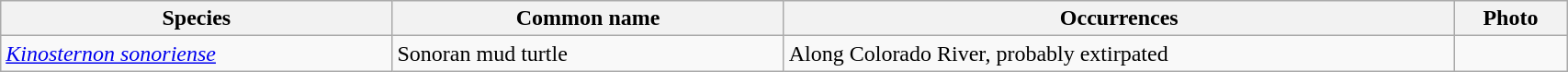<table width=90% class="wikitable">
<tr>
<th width=25%>Species</th>
<th width=25%>Common name</th>
<th>Occurrences</th>
<th>Photo</th>
</tr>
<tr>
<td><em><a href='#'>Kinosternon sonoriense</a></em></td>
<td>Sonoran mud turtle</td>
<td>Along Colorado River, probably extirpated</td>
<td></td>
</tr>
</table>
